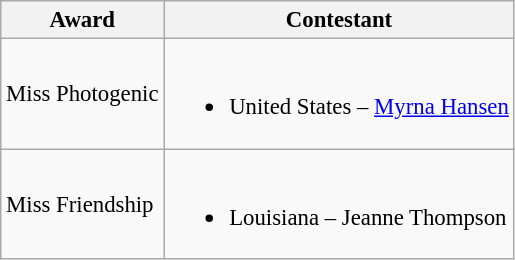<table class="wikitable sortable unsortable" style="font-size: 95%;">
<tr>
<th>Award</th>
<th>Contestant</th>
</tr>
<tr>
<td>Miss Photogenic</td>
<td><br><ul><li> United States – <a href='#'>Myrna Hansen</a></li></ul></td>
</tr>
<tr>
<td>Miss Friendship</td>
<td><br><ul><li> Louisiana – Jeanne Thompson</li></ul></td>
</tr>
</table>
